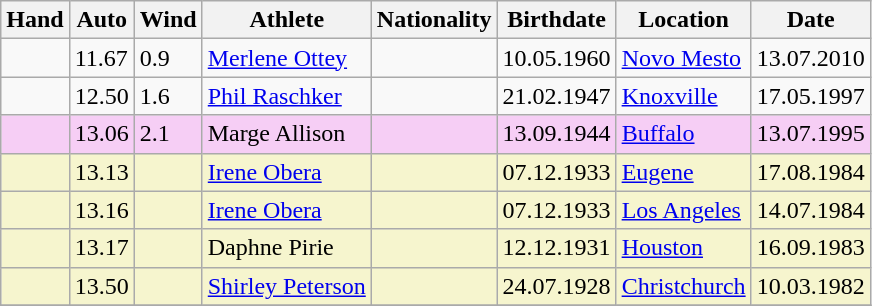<table class="wikitable">
<tr>
<th>Hand</th>
<th>Auto</th>
<th>Wind</th>
<th>Athlete</th>
<th>Nationality</th>
<th>Birthdate</th>
<th>Location</th>
<th>Date</th>
</tr>
<tr>
<td></td>
<td>11.67</td>
<td>0.9</td>
<td><a href='#'>Merlene Ottey</a></td>
<td></td>
<td>10.05.1960</td>
<td><a href='#'>Novo Mesto</a></td>
<td>13.07.2010</td>
</tr>
<tr>
<td></td>
<td>12.50</td>
<td>1.6</td>
<td><a href='#'>Phil Raschker</a></td>
<td></td>
<td>21.02.1947</td>
<td><a href='#'>Knoxville</a></td>
<td>17.05.1997</td>
</tr>
<tr bgcolor=#f6CEF5>
<td></td>
<td>13.06</td>
<td>2.1</td>
<td>Marge Allison</td>
<td></td>
<td>13.09.1944</td>
<td><a href='#'>Buffalo</a></td>
<td>13.07.1995</td>
</tr>
<tr bgcolor=#f6F5CE>
<td></td>
<td>13.13</td>
<td></td>
<td><a href='#'>Irene Obera</a></td>
<td></td>
<td>07.12.1933</td>
<td><a href='#'>Eugene</a></td>
<td>17.08.1984</td>
</tr>
<tr bgcolor=#f6F5CE>
<td></td>
<td>13.16</td>
<td></td>
<td><a href='#'>Irene Obera</a></td>
<td></td>
<td>07.12.1933</td>
<td><a href='#'>Los Angeles</a></td>
<td>14.07.1984</td>
</tr>
<tr bgcolor=#f6F5CE>
<td></td>
<td>13.17</td>
<td></td>
<td>Daphne Pirie</td>
<td></td>
<td>12.12.1931</td>
<td><a href='#'>Houston</a></td>
<td>16.09.1983</td>
</tr>
<tr bgcolor=#f6F5CE>
<td></td>
<td>13.50</td>
<td></td>
<td><a href='#'>Shirley Peterson</a></td>
<td></td>
<td>24.07.1928</td>
<td><a href='#'>Christchurch</a></td>
<td>10.03.1982</td>
</tr>
<tr>
</tr>
</table>
